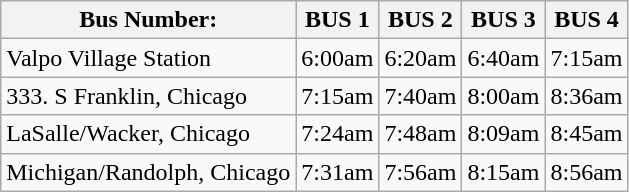<table class="wikitable">
<tr>
<th>Bus Number:</th>
<th>BUS 1</th>
<th>BUS 2</th>
<th>BUS 3</th>
<th>BUS 4</th>
</tr>
<tr>
<td>Valpo Village Station</td>
<td>6:00am</td>
<td>6:20am</td>
<td>6:40am</td>
<td>7:15am</td>
</tr>
<tr>
<td>333. S Franklin, Chicago</td>
<td>7:15am</td>
<td>7:40am</td>
<td>8:00am</td>
<td>8:36am</td>
</tr>
<tr>
<td>LaSalle/Wacker, Chicago</td>
<td>7:24am</td>
<td>7:48am</td>
<td>8:09am</td>
<td>8:45am</td>
</tr>
<tr>
<td>Michigan/Randolph, Chicago</td>
<td>7:31am</td>
<td>7:56am</td>
<td>8:15am</td>
<td>8:56am</td>
</tr>
</table>
